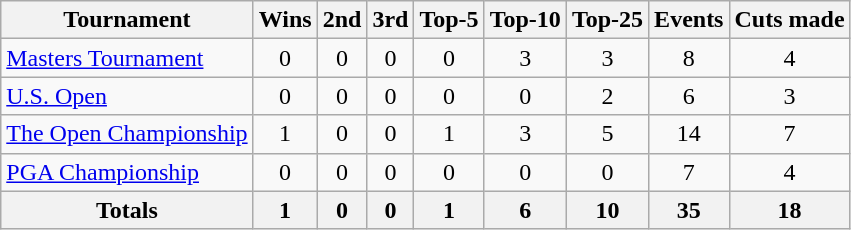<table class=wikitable style="text-align:center">
<tr>
<th>Tournament</th>
<th>Wins</th>
<th>2nd</th>
<th>3rd</th>
<th>Top-5</th>
<th>Top-10</th>
<th>Top-25</th>
<th>Events</th>
<th>Cuts made</th>
</tr>
<tr>
<td align=left><a href='#'>Masters Tournament</a></td>
<td>0</td>
<td>0</td>
<td>0</td>
<td>0</td>
<td>3</td>
<td>3</td>
<td>8</td>
<td>4</td>
</tr>
<tr>
<td align=left><a href='#'>U.S. Open</a></td>
<td>0</td>
<td>0</td>
<td>0</td>
<td>0</td>
<td>0</td>
<td>2</td>
<td>6</td>
<td>3</td>
</tr>
<tr>
<td align=left><a href='#'>The Open Championship</a></td>
<td>1</td>
<td>0</td>
<td>0</td>
<td>1</td>
<td>3</td>
<td>5</td>
<td>14</td>
<td>7</td>
</tr>
<tr>
<td align=left><a href='#'>PGA Championship</a></td>
<td>0</td>
<td>0</td>
<td>0</td>
<td>0</td>
<td>0</td>
<td>0</td>
<td>7</td>
<td>4</td>
</tr>
<tr>
<th>Totals</th>
<th>1</th>
<th>0</th>
<th>0</th>
<th>1</th>
<th>6</th>
<th>10</th>
<th>35</th>
<th>18</th>
</tr>
</table>
